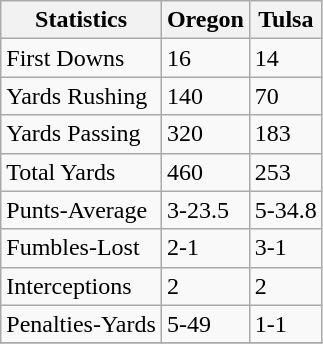<table class="wikitable">
<tr>
<th>Statistics</th>
<th>Oregon</th>
<th>Tulsa</th>
</tr>
<tr>
<td>First Downs</td>
<td>16</td>
<td>14</td>
</tr>
<tr>
<td>Yards Rushing</td>
<td>140</td>
<td>70</td>
</tr>
<tr>
<td>Yards Passing</td>
<td>320</td>
<td>183</td>
</tr>
<tr>
<td>Total Yards</td>
<td>460</td>
<td>253</td>
</tr>
<tr>
<td>Punts-Average</td>
<td>3-23.5</td>
<td>5-34.8</td>
</tr>
<tr>
<td>Fumbles-Lost</td>
<td>2-1</td>
<td>3-1</td>
</tr>
<tr>
<td>Interceptions</td>
<td>2</td>
<td>2</td>
</tr>
<tr>
<td>Penalties-Yards</td>
<td>5-49</td>
<td>1-1</td>
</tr>
<tr>
</tr>
</table>
